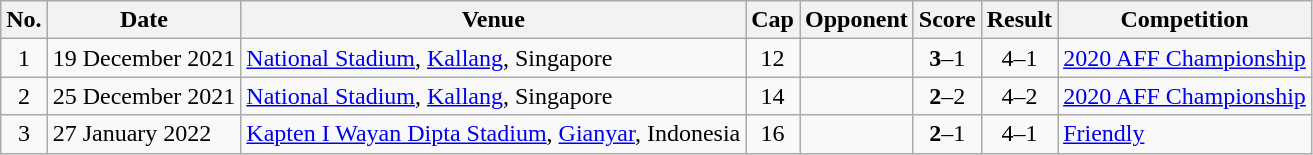<table class="wikitable sortable">
<tr>
<th scope=col>No.</th>
<th scope=col>Date</th>
<th scope=col>Venue</th>
<th scope=col>Cap</th>
<th scope=col>Opponent</th>
<th scope=col>Score</th>
<th scope=col>Result</th>
<th scope=col>Competition</th>
</tr>
<tr>
<td style="text-align:center">1</td>
<td>19 December 2021</td>
<td><a href='#'>National Stadium</a>, <a href='#'>Kallang</a>, Singapore</td>
<td align=center>12</td>
<td></td>
<td align=center><strong>3</strong>–1</td>
<td align=center>4–1</td>
<td><a href='#'>2020 AFF Championship</a></td>
</tr>
<tr>
<td style="text-align:center">2</td>
<td>25 December 2021</td>
<td><a href='#'>National Stadium</a>, <a href='#'>Kallang</a>, Singapore</td>
<td align=center>14</td>
<td></td>
<td align=center><strong>2</strong>–2</td>
<td align=center>4–2 </td>
<td><a href='#'>2020 AFF Championship</a></td>
</tr>
<tr>
<td style="text-align:center">3</td>
<td>27 January 2022</td>
<td><a href='#'>Kapten I Wayan Dipta Stadium</a>, <a href='#'>Gianyar</a>, Indonesia</td>
<td align=center>16</td>
<td></td>
<td align=center><strong>2</strong>–1</td>
<td align=center>4–1</td>
<td><a href='#'>Friendly</a></td>
</tr>
</table>
